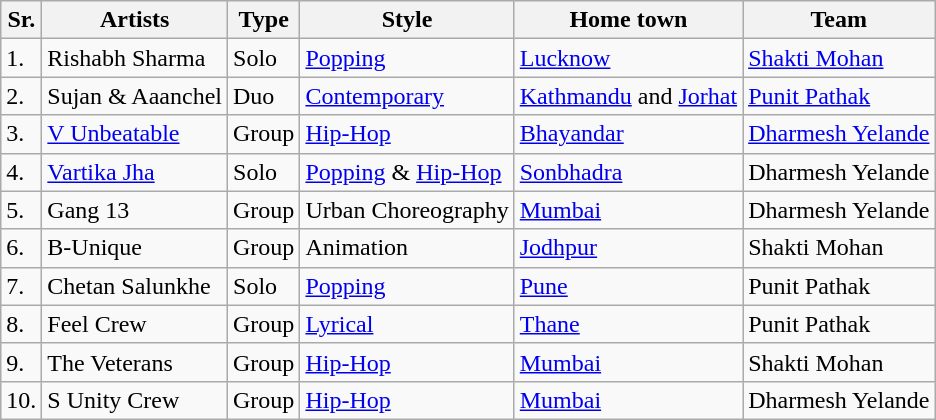<table class="wikitable">
<tr>
<th>Sr.</th>
<th>Artists</th>
<th>Type</th>
<th>Style</th>
<th>Home town</th>
<th>Team</th>
</tr>
<tr>
<td>1.</td>
<td>Rishabh Sharma</td>
<td>Solo</td>
<td><a href='#'>Popping</a></td>
<td><a href='#'>Lucknow</a></td>
<td><a href='#'>Shakti Mohan</a></td>
</tr>
<tr>
<td>2.</td>
<td>Sujan & Aaanchel</td>
<td>Duo</td>
<td><a href='#'>Contemporary</a></td>
<td><a href='#'>Kathmandu</a> and <a href='#'>Jorhat</a></td>
<td><a href='#'>Punit Pathak</a></td>
</tr>
<tr>
<td>3.</td>
<td><a href='#'>V Unbeatable</a></td>
<td>Group</td>
<td><a href='#'>Hip-Hop</a></td>
<td><a href='#'>Bhayandar</a></td>
<td><a href='#'>Dharmesh Yelande</a></td>
</tr>
<tr>
<td>4.</td>
<td><a href='#'>Vartika Jha</a></td>
<td>Solo</td>
<td><a href='#'>Popping</a> & <a href='#'>Hip-Hop</a></td>
<td><a href='#'>Sonbhadra</a></td>
<td>Dharmesh Yelande</td>
</tr>
<tr>
<td>5.</td>
<td>Gang 13</td>
<td>Group</td>
<td>Urban Choreography</td>
<td><a href='#'>Mumbai</a></td>
<td>Dharmesh Yelande</td>
</tr>
<tr>
<td>6.</td>
<td>B-Unique</td>
<td>Group</td>
<td>Animation</td>
<td><a href='#'>Jodhpur</a></td>
<td>Shakti Mohan</td>
</tr>
<tr>
<td>7.</td>
<td>Chetan Salunkhe</td>
<td>Solo</td>
<td><a href='#'>Popping</a></td>
<td><a href='#'>Pune</a></td>
<td>Punit Pathak</td>
</tr>
<tr>
<td>8.</td>
<td>Feel Crew</td>
<td>Group</td>
<td><a href='#'>Lyrical</a></td>
<td><a href='#'>Thane</a></td>
<td>Punit Pathak</td>
</tr>
<tr>
<td>9.</td>
<td>The Veterans</td>
<td>Group</td>
<td><a href='#'>Hip-Hop</a></td>
<td><a href='#'>Mumbai</a></td>
<td>Shakti Mohan</td>
</tr>
<tr>
<td>10.</td>
<td>S Unity Crew</td>
<td>Group</td>
<td><a href='#'>Hip-Hop</a></td>
<td><a href='#'>Mumbai</a></td>
<td>Dharmesh Yelande</td>
</tr>
</table>
